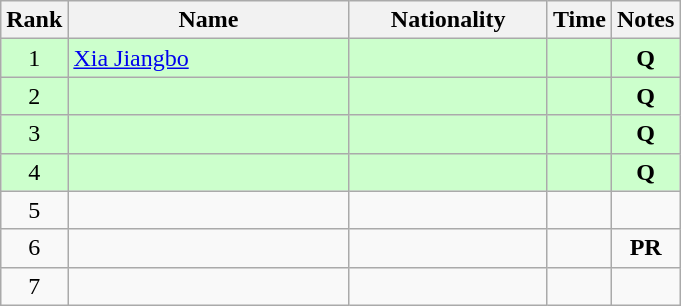<table class="wikitable sortable" style="text-align:center">
<tr>
<th>Rank</th>
<th style="width:180px">Name</th>
<th style="width:125px">Nationality</th>
<th>Time</th>
<th>Notes</th>
</tr>
<tr style="background:#cfc;">
<td>1</td>
<td style="text-align:left;"><a href='#'>Xia Jiangbo</a></td>
<td style="text-align:left;"></td>
<td></td>
<td><strong>Q</strong></td>
</tr>
<tr style="background:#cfc;">
<td>2</td>
<td style="text-align:left;"></td>
<td style="text-align:left;"></td>
<td></td>
<td><strong>Q</strong></td>
</tr>
<tr style="background:#cfc;">
<td>3</td>
<td style="text-align:left;"></td>
<td style="text-align:left;"></td>
<td></td>
<td><strong>Q</strong></td>
</tr>
<tr style="background:#cfc;">
<td>4</td>
<td style="text-align:left;"></td>
<td style="text-align:left;"></td>
<td></td>
<td><strong>Q</strong></td>
</tr>
<tr>
<td>5</td>
<td style="text-align:left;"></td>
<td style="text-align:left;"></td>
<td></td>
<td></td>
</tr>
<tr>
<td>6</td>
<td style="text-align:left;"></td>
<td style="text-align:left;"></td>
<td></td>
<td><strong>PR</strong></td>
</tr>
<tr>
<td>7</td>
<td style="text-align:left;"></td>
<td style="text-align:left;"></td>
<td></td>
<td></td>
</tr>
</table>
